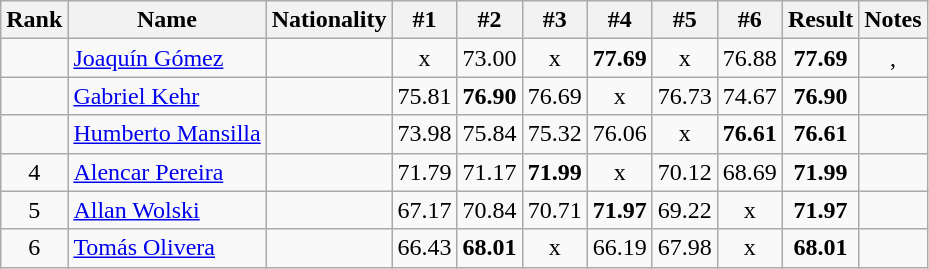<table class="wikitable sortable" style="text-align:center">
<tr>
<th>Rank</th>
<th>Name</th>
<th>Nationality</th>
<th>#1</th>
<th>#2</th>
<th>#3</th>
<th>#4</th>
<th>#5</th>
<th>#6</th>
<th>Result</th>
<th>Notes</th>
</tr>
<tr>
<td></td>
<td align=left><a href='#'>Joaquín Gómez</a></td>
<td align=left></td>
<td>x</td>
<td>73.00</td>
<td>x</td>
<td><strong>77.69</strong></td>
<td>x</td>
<td>76.88</td>
<td><strong>77.69</strong></td>
<td>, </td>
</tr>
<tr>
<td></td>
<td align=left><a href='#'>Gabriel Kehr</a></td>
<td align=left></td>
<td>75.81</td>
<td><strong>76.90</strong></td>
<td>76.69</td>
<td>x</td>
<td>76.73</td>
<td>74.67</td>
<td><strong>76.90</strong></td>
<td></td>
</tr>
<tr>
<td></td>
<td align=left><a href='#'>Humberto Mansilla</a></td>
<td align=left></td>
<td>73.98</td>
<td>75.84</td>
<td>75.32</td>
<td>76.06</td>
<td>x</td>
<td><strong>76.61</strong></td>
<td><strong>76.61</strong></td>
<td></td>
</tr>
<tr>
<td>4</td>
<td align=left><a href='#'>Alencar Pereira</a></td>
<td align=left></td>
<td>71.79</td>
<td>71.17</td>
<td><strong>71.99</strong></td>
<td>x</td>
<td>70.12</td>
<td>68.69</td>
<td><strong>71.99</strong></td>
<td></td>
</tr>
<tr>
<td>5</td>
<td align=left><a href='#'>Allan Wolski</a></td>
<td align=left></td>
<td>67.17</td>
<td>70.84</td>
<td>70.71</td>
<td><strong>71.97</strong></td>
<td>69.22</td>
<td>x</td>
<td><strong>71.97</strong></td>
<td></td>
</tr>
<tr>
<td>6</td>
<td align=left><a href='#'>Tomás Olivera</a></td>
<td align=left></td>
<td>66.43</td>
<td><strong>68.01</strong></td>
<td>x</td>
<td>66.19</td>
<td>67.98</td>
<td>x</td>
<td><strong>68.01</strong></td>
<td></td>
</tr>
</table>
